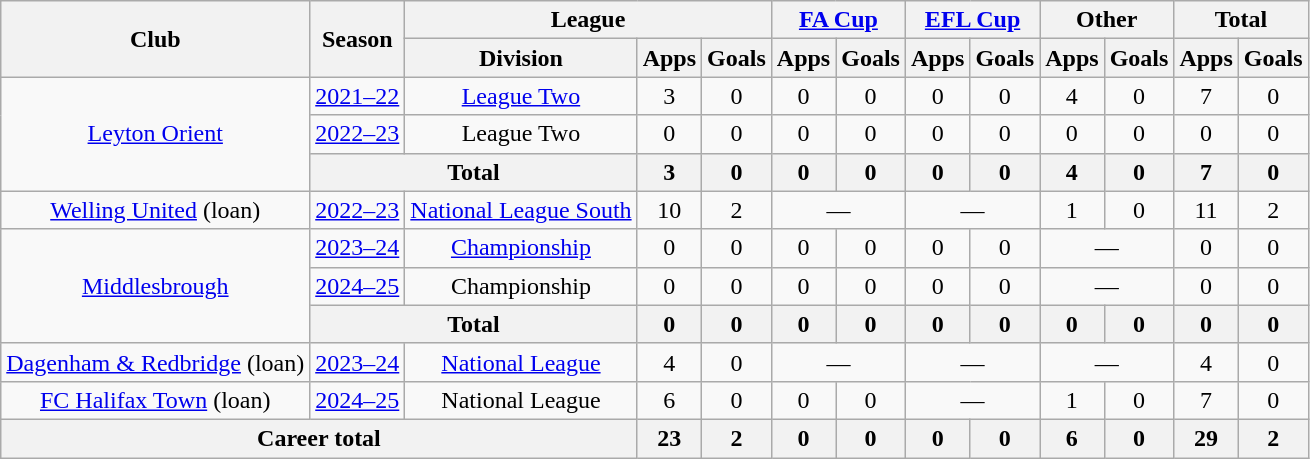<table class="wikitable" style="text-align:center;">
<tr>
<th rowspan="2">Club</th>
<th rowspan="2">Season</th>
<th colspan="3">League</th>
<th colspan="2"><a href='#'>FA Cup</a></th>
<th colspan="2"><a href='#'>EFL Cup</a></th>
<th colspan="2">Other</th>
<th colspan="2">Total</th>
</tr>
<tr>
<th>Division</th>
<th>Apps</th>
<th>Goals</th>
<th>Apps</th>
<th>Goals</th>
<th>Apps</th>
<th>Goals</th>
<th>Apps</th>
<th>Goals</th>
<th>Apps</th>
<th>Goals</th>
</tr>
<tr>
<td rowspan=3><a href='#'>Leyton Orient</a></td>
<td><a href='#'>2021–22</a></td>
<td><a href='#'>League Two</a></td>
<td>3</td>
<td>0</td>
<td>0</td>
<td>0</td>
<td>0</td>
<td>0</td>
<td>4</td>
<td>0</td>
<td>7</td>
<td>0</td>
</tr>
<tr>
<td><a href='#'>2022–23</a></td>
<td>League Two</td>
<td>0</td>
<td>0</td>
<td>0</td>
<td>0</td>
<td>0</td>
<td>0</td>
<td>0</td>
<td>0</td>
<td>0</td>
<td>0</td>
</tr>
<tr>
<th colspan=2>Total</th>
<th>3</th>
<th>0</th>
<th>0</th>
<th>0</th>
<th>0</th>
<th>0</th>
<th>4</th>
<th>0</th>
<th>7</th>
<th>0</th>
</tr>
<tr>
<td><a href='#'>Welling United</a> (loan)</td>
<td><a href='#'>2022–23</a></td>
<td><a href='#'>National League South</a></td>
<td>10</td>
<td>2</td>
<td colspan=2>—</td>
<td colspan=2>—</td>
<td>1</td>
<td>0</td>
<td>11</td>
<td>2</td>
</tr>
<tr>
<td rowspan="3"><a href='#'>Middlesbrough</a></td>
<td><a href='#'>2023–24</a></td>
<td><a href='#'>Championship</a></td>
<td>0</td>
<td>0</td>
<td>0</td>
<td>0</td>
<td>0</td>
<td>0</td>
<td colspan=2>—</td>
<td>0</td>
<td>0</td>
</tr>
<tr>
<td><a href='#'>2024–25</a></td>
<td>Championship</td>
<td>0</td>
<td>0</td>
<td>0</td>
<td>0</td>
<td>0</td>
<td>0</td>
<td colspan=2>—</td>
<td>0</td>
<td>0</td>
</tr>
<tr>
<th colspan="2">Total</th>
<th>0</th>
<th>0</th>
<th>0</th>
<th>0</th>
<th>0</th>
<th>0</th>
<th>0</th>
<th>0</th>
<th>0</th>
<th>0</th>
</tr>
<tr>
<td><a href='#'>Dagenham & Redbridge</a> (loan)</td>
<td><a href='#'>2023–24</a></td>
<td><a href='#'>National League</a></td>
<td>4</td>
<td>0</td>
<td colspan=2>—</td>
<td colspan=2>—</td>
<td colspan=2>—</td>
<td>4</td>
<td>0</td>
</tr>
<tr>
<td><a href='#'>FC Halifax Town</a> (loan)</td>
<td><a href='#'>2024–25</a></td>
<td>National League</td>
<td>6</td>
<td>0</td>
<td>0</td>
<td>0</td>
<td colspan="2">—</td>
<td>1</td>
<td>0</td>
<td>7</td>
<td>0</td>
</tr>
<tr>
<th colspan="3">Career total</th>
<th>23</th>
<th>2</th>
<th>0</th>
<th>0</th>
<th>0</th>
<th>0</th>
<th>6</th>
<th>0</th>
<th>29</th>
<th>2</th>
</tr>
</table>
